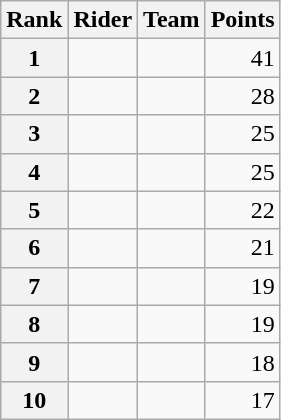<table class="wikitable" margin-bottom:0;">
<tr>
<th scope="col">Rank</th>
<th scope="col">Rider</th>
<th scope="col">Team</th>
<th scope="col">Points</th>
</tr>
<tr>
<th scope="row">1</th>
<td> </td>
<td></td>
<td align="right">41</td>
</tr>
<tr>
<th scope="row">2</th>
<td> </td>
<td></td>
<td align="right">28</td>
</tr>
<tr>
<th scope="row">3</th>
<td></td>
<td></td>
<td align="right">25</td>
</tr>
<tr>
<th scope="row">4</th>
<td></td>
<td></td>
<td align="right">25</td>
</tr>
<tr>
<th scope="row">5</th>
<td></td>
<td></td>
<td align="right">22</td>
</tr>
<tr>
<th scope="row">6</th>
<td></td>
<td></td>
<td align="right">21</td>
</tr>
<tr>
<th scope="row">7</th>
<td></td>
<td></td>
<td align="right">19</td>
</tr>
<tr>
<th scope="row">8</th>
<td></td>
<td></td>
<td align="right">19</td>
</tr>
<tr>
<th scope="row">9</th>
<td></td>
<td></td>
<td align="right">18</td>
</tr>
<tr>
<th scope="row">10</th>
<td></td>
<td></td>
<td align="right">17</td>
</tr>
</table>
